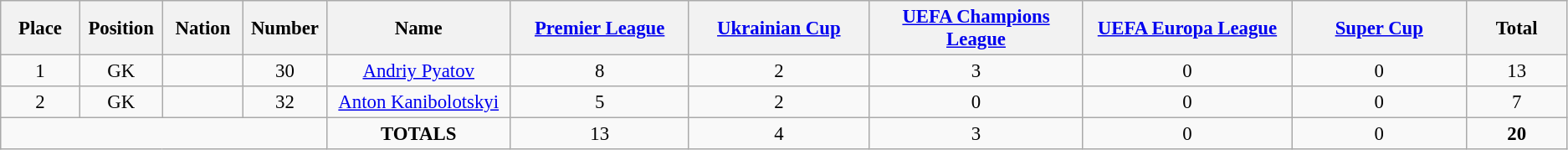<table class="wikitable" style="font-size: 95%; text-align: center;">
<tr>
<th width=60>Place</th>
<th width=60>Position</th>
<th width=60>Nation</th>
<th width=60>Number</th>
<th width=150>Name</th>
<th width=150><a href='#'>Premier League</a></th>
<th width=150><a href='#'>Ukrainian Cup</a></th>
<th width=180><a href='#'>UEFA Champions League</a></th>
<th width=180><a href='#'>UEFA Europa League</a></th>
<th width=150><a href='#'>Super Cup</a></th>
<th width=80><strong>Total</strong></th>
</tr>
<tr>
<td>1</td>
<td>GK</td>
<td></td>
<td>30</td>
<td><a href='#'>Andriy Pyatov</a></td>
<td>8</td>
<td>2</td>
<td>3</td>
<td>0</td>
<td>0</td>
<td>13</td>
</tr>
<tr>
<td>2</td>
<td>GK</td>
<td></td>
<td>32</td>
<td><a href='#'>Anton Kanibolotskyi</a></td>
<td>5</td>
<td>2</td>
<td>0</td>
<td>0</td>
<td>0</td>
<td>7</td>
</tr>
<tr>
<td colspan=4></td>
<td><strong>TOTALS</strong></td>
<td>13</td>
<td>4</td>
<td>3</td>
<td>0</td>
<td>0</td>
<td><strong>20</strong></td>
</tr>
</table>
